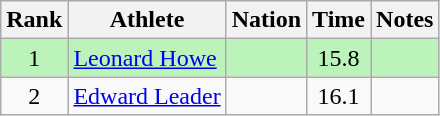<table class="wikitable sortable" style="text-align:center">
<tr>
<th>Rank</th>
<th>Athlete</th>
<th>Nation</th>
<th>Time</th>
<th>Notes</th>
</tr>
<tr bgcolor=bbf3bb>
<td>1</td>
<td align=left><a href='#'>Leonard Howe</a></td>
<td align=left></td>
<td>15.8</td>
<td></td>
</tr>
<tr>
<td>2</td>
<td align=left><a href='#'>Edward Leader</a></td>
<td align=left></td>
<td>16.1</td>
<td></td>
</tr>
</table>
